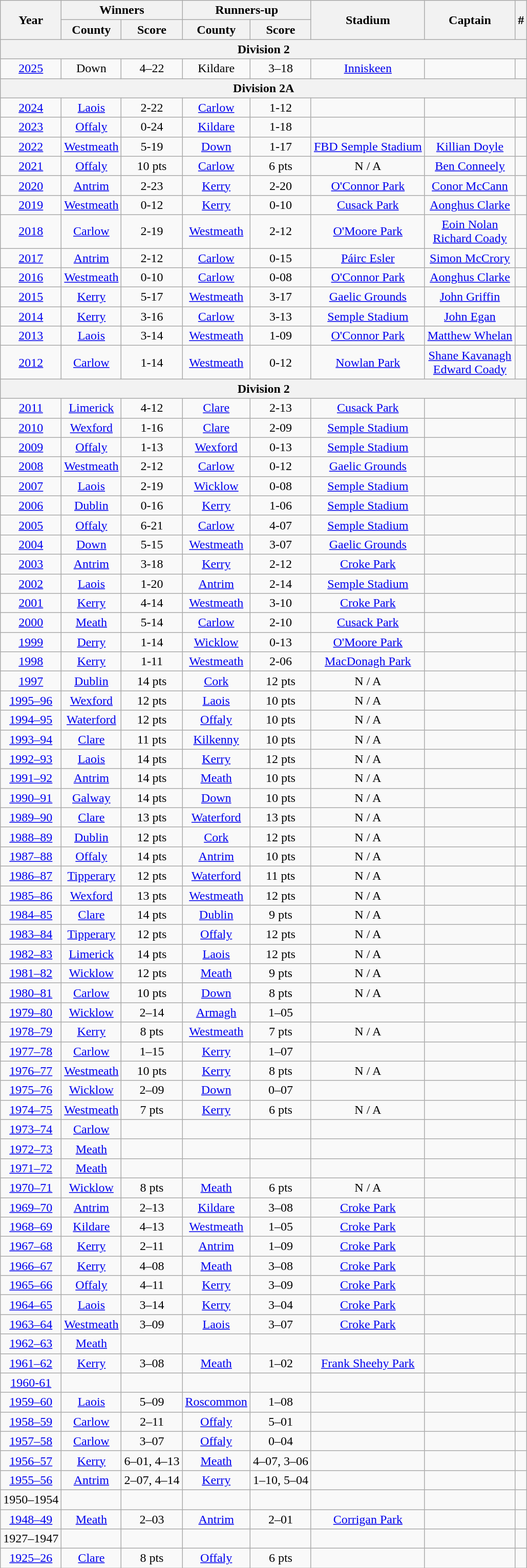<table class="wikitable sortable" style="text-align:center">
<tr>
<th rowspan="2">Year</th>
<th colspan="2">Winners</th>
<th colspan="2">Runners-up</th>
<th rowspan="2">Stadium</th>
<th rowspan="2">Captain</th>
<th rowspan="2">#</th>
</tr>
<tr>
<th>County</th>
<th scope="col">Score</th>
<th>County</th>
<th scope="col">Score</th>
</tr>
<tr>
<th colspan="8">Division 2</th>
</tr>
<tr>
<td><a href='#'>2025</a></td>
<td>Down</td>
<td>4–22</td>
<td>Kildare</td>
<td>3–18</td>
<td><a href='#'>Inniskeen</a></td>
<td></td>
<td></td>
</tr>
<tr>
<th colspan="8">Division 2A</th>
</tr>
<tr>
<td><a href='#'>2024</a></td>
<td><a href='#'>Laois</a></td>
<td>2-22</td>
<td><a href='#'>Carlow</a></td>
<td>1-12</td>
<td></td>
<td></td>
<td></td>
</tr>
<tr>
<td><a href='#'>2023</a></td>
<td><a href='#'>Offaly</a></td>
<td>0-24</td>
<td><a href='#'>Kildare</a></td>
<td>1-18</td>
<td></td>
<td></td>
<td></td>
</tr>
<tr>
<td><a href='#'>2022</a></td>
<td><a href='#'>Westmeath</a></td>
<td>5-19</td>
<td><a href='#'>Down</a></td>
<td>1-17</td>
<td><a href='#'>FBD Semple Stadium</a></td>
<td><a href='#'>Killian Doyle</a></td>
<td></td>
</tr>
<tr>
<td><a href='#'>2021</a></td>
<td><a href='#'>Offaly</a></td>
<td>10 pts</td>
<td><a href='#'>Carlow</a></td>
<td>6 pts</td>
<td>N / A</td>
<td><a href='#'>Ben Conneely</a></td>
<td></td>
</tr>
<tr>
<td><a href='#'>2020</a></td>
<td><a href='#'>Antrim</a></td>
<td>2-23</td>
<td><a href='#'>Kerry</a></td>
<td>2-20</td>
<td><a href='#'>O'Connor Park</a></td>
<td><a href='#'>Conor McCann</a></td>
<td></td>
</tr>
<tr>
<td><a href='#'>2019</a></td>
<td><a href='#'>Westmeath</a></td>
<td>0-12</td>
<td><a href='#'>Kerry</a></td>
<td>0-10</td>
<td><a href='#'>Cusack Park</a></td>
<td><a href='#'>Aonghus Clarke</a></td>
<td></td>
</tr>
<tr>
<td><a href='#'>2018</a></td>
<td><a href='#'>Carlow</a></td>
<td>2-19</td>
<td><a href='#'>Westmeath</a></td>
<td>2-12</td>
<td><a href='#'>O'Moore Park</a></td>
<td><a href='#'>Eoin Nolan</a><br><a href='#'>Richard Coady</a></td>
<td></td>
</tr>
<tr>
<td><a href='#'>2017</a></td>
<td><a href='#'>Antrim</a></td>
<td>2-12</td>
<td><a href='#'>Carlow</a></td>
<td>0-15</td>
<td><a href='#'>Páirc Esler</a></td>
<td><a href='#'>Simon McCrory</a></td>
<td></td>
</tr>
<tr>
<td><a href='#'>2016</a></td>
<td><a href='#'>Westmeath</a></td>
<td>0-10</td>
<td><a href='#'>Carlow</a></td>
<td>0-08</td>
<td><a href='#'>O'Connor Park</a></td>
<td><a href='#'>Aonghus Clarke</a></td>
<td></td>
</tr>
<tr>
<td><a href='#'>2015</a></td>
<td><a href='#'>Kerry</a></td>
<td>5-17</td>
<td><a href='#'>Westmeath</a></td>
<td>3-17</td>
<td><a href='#'>Gaelic Grounds</a></td>
<td><a href='#'>John Griffin</a></td>
<td></td>
</tr>
<tr>
<td><a href='#'>2014</a></td>
<td><a href='#'>Kerry</a></td>
<td>3-16</td>
<td><a href='#'>Carlow</a></td>
<td>3-13</td>
<td><a href='#'>Semple Stadium</a></td>
<td><a href='#'>John Egan</a></td>
<td></td>
</tr>
<tr>
<td><a href='#'>2013</a></td>
<td><a href='#'>Laois</a></td>
<td>3-14</td>
<td><a href='#'>Westmeath</a></td>
<td>1-09</td>
<td><a href='#'>O'Connor Park</a></td>
<td><a href='#'>Matthew Whelan</a></td>
<td></td>
</tr>
<tr>
<td><a href='#'>2012</a></td>
<td><a href='#'>Carlow</a></td>
<td>1-14</td>
<td><a href='#'>Westmeath</a></td>
<td>0-12</td>
<td><a href='#'>Nowlan Park</a></td>
<td><a href='#'>Shane Kavanagh</a><br><a href='#'>Edward Coady</a></td>
<td></td>
</tr>
<tr>
<th colspan="8">Division 2</th>
</tr>
<tr>
<td><a href='#'>2011</a></td>
<td><a href='#'>Limerick</a></td>
<td>4-12</td>
<td><a href='#'>Clare</a></td>
<td>2-13</td>
<td><a href='#'>Cusack Park</a></td>
<td></td>
<td></td>
</tr>
<tr>
<td><a href='#'>2010</a></td>
<td><a href='#'>Wexford</a></td>
<td>1-16</td>
<td><a href='#'>Clare</a></td>
<td>2-09</td>
<td><a href='#'>Semple Stadium</a></td>
<td></td>
<td></td>
</tr>
<tr>
<td><a href='#'>2009</a></td>
<td><a href='#'>Offaly</a></td>
<td>1-13</td>
<td><a href='#'>Wexford</a></td>
<td>0-13</td>
<td><a href='#'>Semple Stadium</a></td>
<td></td>
<td></td>
</tr>
<tr>
<td><a href='#'>2008</a></td>
<td><a href='#'>Westmeath</a></td>
<td>2-12</td>
<td><a href='#'>Carlow</a></td>
<td>0-12</td>
<td><a href='#'>Gaelic Grounds</a></td>
<td></td>
<td></td>
</tr>
<tr>
<td><a href='#'>2007</a></td>
<td><a href='#'>Laois</a></td>
<td>2-19</td>
<td><a href='#'>Wicklow</a></td>
<td>0-08</td>
<td><a href='#'>Semple Stadium</a></td>
<td></td>
<td></td>
</tr>
<tr>
<td><a href='#'>2006</a></td>
<td><a href='#'>Dublin</a></td>
<td>0-16</td>
<td><a href='#'>Kerry</a></td>
<td>1-06</td>
<td><a href='#'>Semple Stadium</a></td>
<td></td>
<td></td>
</tr>
<tr>
<td><a href='#'>2005</a></td>
<td><a href='#'>Offaly</a></td>
<td>6-21</td>
<td><a href='#'>Carlow</a></td>
<td>4-07</td>
<td><a href='#'>Semple Stadium</a></td>
<td></td>
<td></td>
</tr>
<tr>
<td><a href='#'>2004</a></td>
<td><a href='#'>Down</a></td>
<td>5-15</td>
<td><a href='#'>Westmeath</a></td>
<td>3-07</td>
<td><a href='#'>Gaelic Grounds</a></td>
<td></td>
<td></td>
</tr>
<tr>
<td><a href='#'>2003</a></td>
<td><a href='#'>Antrim</a></td>
<td>3-18</td>
<td><a href='#'>Kerry</a></td>
<td>2-12</td>
<td><a href='#'>Croke Park</a></td>
<td></td>
<td></td>
</tr>
<tr>
<td><a href='#'>2002</a></td>
<td><a href='#'>Laois</a></td>
<td>1-20</td>
<td><a href='#'>Antrim</a></td>
<td>2-14</td>
<td><a href='#'>Semple Stadium</a></td>
<td></td>
<td></td>
</tr>
<tr>
<td><a href='#'>2001</a></td>
<td><a href='#'>Kerry</a></td>
<td>4-14</td>
<td><a href='#'>Westmeath</a></td>
<td>3-10</td>
<td><a href='#'>Croke Park</a></td>
<td></td>
<td></td>
</tr>
<tr>
<td><a href='#'>2000</a></td>
<td><a href='#'>Meath</a></td>
<td>5-14</td>
<td><a href='#'>Carlow</a></td>
<td>2-10</td>
<td><a href='#'>Cusack Park</a></td>
<td></td>
<td></td>
</tr>
<tr>
<td><a href='#'>1999</a></td>
<td><a href='#'>Derry</a></td>
<td>1-14</td>
<td><a href='#'>Wicklow</a></td>
<td>0-13</td>
<td><a href='#'>O'Moore Park</a></td>
<td></td>
<td></td>
</tr>
<tr>
<td><a href='#'>1998</a></td>
<td><a href='#'>Kerry</a></td>
<td>1-11</td>
<td><a href='#'>Westmeath</a></td>
<td>2-06</td>
<td><a href='#'>MacDonagh Park</a></td>
<td></td>
<td></td>
</tr>
<tr>
<td><a href='#'>1997</a></td>
<td><a href='#'>Dublin</a></td>
<td>14 pts</td>
<td><a href='#'>Cork</a></td>
<td>12 pts</td>
<td>N / A</td>
<td></td>
<td></td>
</tr>
<tr>
<td><a href='#'>1995–96</a></td>
<td><a href='#'>Wexford</a></td>
<td>12 pts</td>
<td><a href='#'>Laois</a></td>
<td>10 pts</td>
<td>N / A</td>
<td></td>
<td></td>
</tr>
<tr>
<td><a href='#'>1994–95</a></td>
<td><a href='#'>Waterford</a></td>
<td>12 pts</td>
<td><a href='#'>Offaly</a></td>
<td>10 pts</td>
<td>N / A</td>
<td></td>
<td></td>
</tr>
<tr>
<td><a href='#'>1993–94</a></td>
<td><a href='#'>Clare</a></td>
<td>11 pts</td>
<td><a href='#'>Kilkenny</a></td>
<td>10 pts</td>
<td>N / A</td>
<td></td>
<td></td>
</tr>
<tr>
<td><a href='#'>1992–93</a></td>
<td><a href='#'>Laois</a></td>
<td>14 pts</td>
<td><a href='#'>Kerry</a></td>
<td>12 pts</td>
<td>N / A</td>
<td></td>
<td></td>
</tr>
<tr>
<td><a href='#'>1991–92</a></td>
<td><a href='#'>Antrim</a></td>
<td>14 pts</td>
<td><a href='#'>Meath</a></td>
<td>10 pts</td>
<td>N / A</td>
<td></td>
<td></td>
</tr>
<tr>
<td><a href='#'>1990–91</a></td>
<td><a href='#'>Galway</a></td>
<td>14 pts</td>
<td><a href='#'>Down</a></td>
<td>10 pts</td>
<td>N / A</td>
<td></td>
<td></td>
</tr>
<tr>
<td><a href='#'>1989–90</a></td>
<td><a href='#'>Clare</a></td>
<td>13 pts</td>
<td><a href='#'>Waterford</a></td>
<td>13 pts</td>
<td>N / A</td>
<td></td>
<td></td>
</tr>
<tr>
<td><a href='#'>1988–89</a></td>
<td><a href='#'>Dublin</a></td>
<td>12 pts</td>
<td><a href='#'>Cork</a></td>
<td>12 pts</td>
<td>N / A</td>
<td></td>
<td></td>
</tr>
<tr>
<td><a href='#'>1987–88</a></td>
<td><a href='#'>Offaly</a></td>
<td>14 pts</td>
<td><a href='#'>Antrim</a></td>
<td>10 pts</td>
<td>N / A</td>
<td></td>
<td></td>
</tr>
<tr>
<td><a href='#'>1986–87</a></td>
<td><a href='#'>Tipperary</a></td>
<td>12 pts</td>
<td><a href='#'>Waterford</a></td>
<td>11 pts</td>
<td>N / A</td>
<td></td>
<td></td>
</tr>
<tr>
<td><a href='#'>1985–86</a></td>
<td><a href='#'>Wexford</a></td>
<td>13 pts</td>
<td><a href='#'>Westmeath</a></td>
<td>12 pts</td>
<td>N / A</td>
<td></td>
<td></td>
</tr>
<tr>
<td><a href='#'>1984–85</a></td>
<td><a href='#'>Clare</a></td>
<td>14 pts</td>
<td><a href='#'>Dublin</a></td>
<td>9 pts</td>
<td>N / A</td>
<td></td>
<td></td>
</tr>
<tr>
<td><a href='#'>1983–84</a></td>
<td><a href='#'>Tipperary</a></td>
<td>12 pts</td>
<td><a href='#'>Offaly</a></td>
<td>12 pts</td>
<td>N / A</td>
<td></td>
<td></td>
</tr>
<tr>
<td><a href='#'>1982–83</a></td>
<td><a href='#'>Limerick</a></td>
<td>14 pts</td>
<td><a href='#'>Laois</a></td>
<td>12 pts</td>
<td>N / A</td>
<td></td>
<td></td>
</tr>
<tr>
<td><a href='#'>1981–82</a></td>
<td><a href='#'>Wicklow</a></td>
<td>12 pts</td>
<td><a href='#'>Meath</a></td>
<td>9 pts</td>
<td>N / A</td>
<td></td>
<td></td>
</tr>
<tr>
<td><a href='#'>1980–81</a></td>
<td><a href='#'>Carlow</a></td>
<td>10 pts</td>
<td><a href='#'>Down</a></td>
<td>8 pts</td>
<td>N / A</td>
<td></td>
<td></td>
</tr>
<tr>
<td><a href='#'>1979–80</a></td>
<td><a href='#'>Wicklow</a></td>
<td>2–14</td>
<td><a href='#'>Armagh</a></td>
<td>1–05</td>
<td></td>
<td></td>
<td></td>
</tr>
<tr>
<td><a href='#'>1978–79</a></td>
<td><a href='#'>Kerry</a></td>
<td>8 pts</td>
<td><a href='#'>Westmeath</a></td>
<td>7 pts</td>
<td>N / A</td>
<td></td>
<td></td>
</tr>
<tr>
<td><a href='#'>1977–78</a></td>
<td><a href='#'>Carlow</a></td>
<td>1–15</td>
<td><a href='#'>Kerry</a></td>
<td>1–07</td>
<td></td>
<td></td>
<td></td>
</tr>
<tr>
<td><a href='#'>1976–77</a></td>
<td><a href='#'>Westmeath</a></td>
<td>10 pts</td>
<td><a href='#'>Kerry</a></td>
<td>8 pts</td>
<td>N / A</td>
<td></td>
<td></td>
</tr>
<tr>
<td><a href='#'>1975–76</a></td>
<td><a href='#'>Wicklow</a></td>
<td>2–09</td>
<td><a href='#'>Down</a></td>
<td>0–07</td>
<td></td>
<td></td>
<td></td>
</tr>
<tr>
<td><a href='#'>1974–75</a></td>
<td><a href='#'>Westmeath</a></td>
<td>7 pts</td>
<td><a href='#'>Kerry</a></td>
<td>6 pts</td>
<td>N / A</td>
<td></td>
<td></td>
</tr>
<tr>
<td><a href='#'>1973–74</a></td>
<td><a href='#'>Carlow</a></td>
<td></td>
<td></td>
<td></td>
<td></td>
<td></td>
<td></td>
</tr>
<tr>
<td><a href='#'>1972–73</a></td>
<td><a href='#'>Meath</a></td>
<td></td>
<td></td>
<td></td>
<td></td>
<td></td>
<td></td>
</tr>
<tr>
<td><a href='#'>1971–72</a></td>
<td><a href='#'>Meath</a></td>
<td></td>
<td></td>
<td></td>
<td></td>
<td></td>
<td></td>
</tr>
<tr>
<td><a href='#'>1970–71</a></td>
<td><a href='#'>Wicklow</a></td>
<td>8 pts</td>
<td><a href='#'>Meath</a></td>
<td>6 pts</td>
<td>N / A</td>
<td></td>
<td></td>
</tr>
<tr>
<td><a href='#'>1969–70</a></td>
<td><a href='#'>Antrim</a></td>
<td>2–13</td>
<td><a href='#'>Kildare</a></td>
<td>3–08</td>
<td><a href='#'>Croke Park</a></td>
<td></td>
<td></td>
</tr>
<tr>
<td><a href='#'>1968–69</a></td>
<td><a href='#'>Kildare</a></td>
<td>4–13</td>
<td><a href='#'>Westmeath</a></td>
<td>1–05</td>
<td><a href='#'>Croke Park</a></td>
<td></td>
<td></td>
</tr>
<tr>
<td><a href='#'>1967–68</a></td>
<td><a href='#'>Kerry</a></td>
<td>2–11</td>
<td><a href='#'>Antrim</a></td>
<td>1–09</td>
<td><a href='#'>Croke Park</a></td>
<td></td>
<td></td>
</tr>
<tr>
<td><a href='#'>1966–67</a></td>
<td><a href='#'>Kerry</a></td>
<td>4–08</td>
<td><a href='#'>Meath</a></td>
<td>3–08</td>
<td><a href='#'>Croke Park</a></td>
<td></td>
<td></td>
</tr>
<tr>
<td><a href='#'>1965–66</a></td>
<td><a href='#'>Offaly</a></td>
<td>4–11</td>
<td><a href='#'>Kerry</a></td>
<td>3–09</td>
<td><a href='#'>Croke Park</a></td>
<td></td>
<td></td>
</tr>
<tr>
<td><a href='#'>1964–65</a></td>
<td><a href='#'>Laois</a></td>
<td>3–14</td>
<td><a href='#'>Kerry</a></td>
<td>3–04</td>
<td><a href='#'>Croke Park</a></td>
<td></td>
<td></td>
</tr>
<tr>
<td><a href='#'>1963–64</a></td>
<td><a href='#'>Westmeath</a></td>
<td>3–09</td>
<td><a href='#'>Laois</a></td>
<td>3–07</td>
<td><a href='#'>Croke Park</a></td>
<td></td>
<td></td>
</tr>
<tr>
<td><a href='#'>1962–63</a></td>
<td><a href='#'>Meath</a></td>
<td></td>
<td></td>
<td></td>
<td></td>
<td></td>
<td></td>
</tr>
<tr>
<td><a href='#'>1961–62</a></td>
<td><a href='#'>Kerry</a></td>
<td>3–08</td>
<td><a href='#'>Meath</a></td>
<td>1–02</td>
<td><a href='#'>Frank Sheehy Park</a></td>
<td></td>
<td></td>
</tr>
<tr>
<td><a href='#'>1960-61</a></td>
<td></td>
<td></td>
<td></td>
<td></td>
<td></td>
<td></td>
<td></td>
</tr>
<tr>
<td><a href='#'>1959–60</a></td>
<td><a href='#'>Laois</a></td>
<td>5–09</td>
<td><a href='#'>Roscommon</a></td>
<td>1–08</td>
<td></td>
<td></td>
<td></td>
</tr>
<tr>
<td><a href='#'>1958–59</a></td>
<td><a href='#'>Carlow</a></td>
<td>2–11</td>
<td><a href='#'>Offaly</a></td>
<td>5–01</td>
<td></td>
<td></td>
<td></td>
</tr>
<tr>
<td><a href='#'>1957–58</a></td>
<td><a href='#'>Carlow</a></td>
<td>3–07</td>
<td><a href='#'>Offaly</a></td>
<td>0–04</td>
<td></td>
<td></td>
<td></td>
</tr>
<tr>
<td><a href='#'>1956–57</a></td>
<td><a href='#'>Kerry</a></td>
<td>6–01, 4–13</td>
<td><a href='#'>Meath</a></td>
<td>4–07, 3–06</td>
<td></td>
<td></td>
<td></td>
</tr>
<tr>
<td><a href='#'>1955–56</a></td>
<td><a href='#'>Antrim</a></td>
<td>2–07, 4–14</td>
<td><a href='#'>Kerry</a></td>
<td>1–10, 5–04</td>
<td></td>
<td></td>
<td></td>
</tr>
<tr>
<td>1950–1954</td>
<td></td>
<td></td>
<td></td>
<td></td>
<td></td>
<td></td>
<td></td>
</tr>
<tr>
<td><a href='#'>1948–49</a></td>
<td><a href='#'>Meath</a></td>
<td>2–03</td>
<td><a href='#'>Antrim</a></td>
<td>2–01</td>
<td><a href='#'>Corrigan Park</a></td>
<td></td>
<td></td>
</tr>
<tr>
<td>1927–1947</td>
<td></td>
<td></td>
<td></td>
<td></td>
<td></td>
<td></td>
<td></td>
</tr>
<tr>
<td><a href='#'>1925–26</a></td>
<td><a href='#'>Clare</a></td>
<td>8 pts</td>
<td><a href='#'>Offaly</a></td>
<td>6 pts</td>
<td></td>
<td></td>
<td></td>
</tr>
</table>
